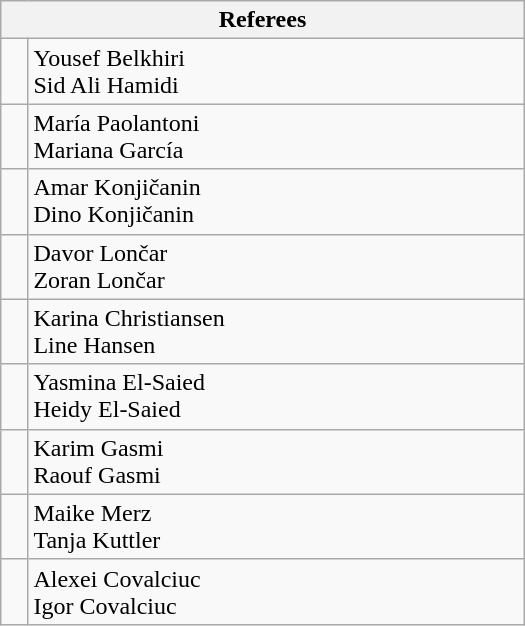<table class="wikitable" style="width: 350px;">
<tr>
<th colspan="2">Referees</th>
</tr>
<tr>
<td></td>
<td>Yousef Belkhiri<br>Sid Ali Hamidi</td>
</tr>
<tr>
<td></td>
<td>María Paolantoni<br>Mariana García</td>
</tr>
<tr>
<td></td>
<td>Amar Konjičanin<br>Dino Konjičanin</td>
</tr>
<tr>
<td></td>
<td>Davor Lončar<br>Zoran Lončar</td>
</tr>
<tr>
<td></td>
<td>Karina Christiansen<br>Line Hansen</td>
</tr>
<tr>
<td></td>
<td>Yasmina El-Saied<br>Heidy El-Saied</td>
</tr>
<tr>
<td></td>
<td>Karim Gasmi<br>Raouf Gasmi</td>
</tr>
<tr>
<td></td>
<td>Maike Merz<br>Tanja Kuttler</td>
</tr>
<tr>
<td></td>
<td>Alexei Covalciuc<br>Igor Covalciuc</td>
</tr>
</table>
